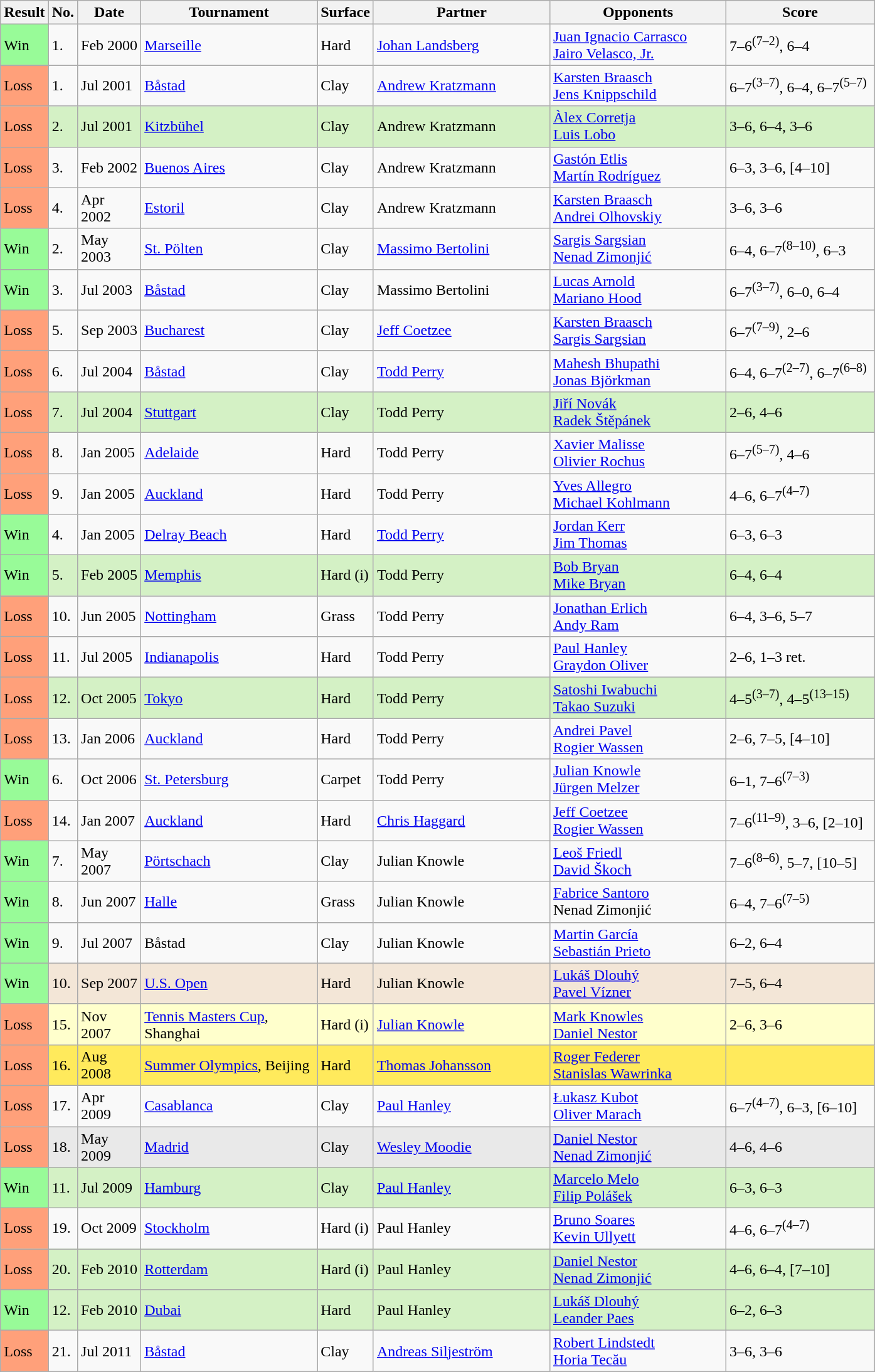<table class="sortable wikitable">
<tr>
<th style="width:40px">Result</th>
<th style="width:20px" class="unsortable">No.</th>
<th style="width:60px">Date</th>
<th style="width:180px">Tournament</th>
<th style="width:50px">Surface</th>
<th style="width:180px">Partner</th>
<th style="width:180px">Opponents</th>
<th style="width:150px" class="unsortable">Score</th>
</tr>
<tr>
<td style="background:#98fb98;">Win</td>
<td>1.</td>
<td>Feb 2000</td>
<td><a href='#'>Marseille</a></td>
<td>Hard</td>
<td> <a href='#'>Johan Landsberg</a></td>
<td> <a href='#'>Juan Ignacio Carrasco</a><br> <a href='#'>Jairo Velasco, Jr.</a></td>
<td>7–6<sup>(7–2)</sup>, 6–4</td>
</tr>
<tr>
<td style="background:#ffa07a;">Loss</td>
<td>1.</td>
<td>Jul 2001</td>
<td><a href='#'>Båstad</a></td>
<td>Clay</td>
<td> <a href='#'>Andrew Kratzmann</a></td>
<td> <a href='#'>Karsten Braasch</a> <br> <a href='#'>Jens Knippschild</a></td>
<td>6–7<sup>(3–7)</sup>, 6–4, 6–7<sup>(5–7)</sup></td>
</tr>
<tr style="background:#d4f1c5;">
<td style="background:#ffa07a;">Loss</td>
<td>2.</td>
<td>Jul 2001</td>
<td><a href='#'>Kitzbühel</a></td>
<td>Clay</td>
<td> Andrew Kratzmann</td>
<td> <a href='#'>Àlex Corretja</a> <br> <a href='#'>Luis Lobo</a></td>
<td>3–6, 6–4, 3–6</td>
</tr>
<tr>
<td style="background:#ffa07a;">Loss</td>
<td>3.</td>
<td>Feb 2002</td>
<td><a href='#'>Buenos Aires</a></td>
<td>Clay</td>
<td> Andrew Kratzmann</td>
<td> <a href='#'>Gastón Etlis</a> <br> <a href='#'>Martín Rodríguez</a></td>
<td>6–3, 3–6, [4–10]</td>
</tr>
<tr>
<td style="background:#ffa07a;">Loss</td>
<td>4.</td>
<td>Apr 2002</td>
<td><a href='#'>Estoril</a></td>
<td>Clay</td>
<td> Andrew Kratzmann</td>
<td> <a href='#'>Karsten Braasch</a> <br> <a href='#'>Andrei Olhovskiy</a></td>
<td>3–6, 3–6</td>
</tr>
<tr>
<td style="background:#98fb98;">Win</td>
<td>2.</td>
<td>May 2003</td>
<td><a href='#'>St. Pölten</a></td>
<td>Clay</td>
<td> <a href='#'>Massimo Bertolini</a></td>
<td> <a href='#'>Sargis Sargsian</a><br> <a href='#'>Nenad Zimonjić</a></td>
<td>6–4, 6–7<sup>(8–10)</sup>, 6–3</td>
</tr>
<tr>
<td style="background:#98fb98;">Win</td>
<td>3.</td>
<td>Jul 2003</td>
<td><a href='#'>Båstad</a></td>
<td>Clay</td>
<td> Massimo Bertolini</td>
<td> <a href='#'>Lucas Arnold</a><br> <a href='#'>Mariano Hood</a></td>
<td>6–7<sup>(3–7)</sup>, 6–0, 6–4</td>
</tr>
<tr>
<td style="background:#ffa07a;">Loss</td>
<td>5.</td>
<td>Sep 2003</td>
<td><a href='#'>Bucharest</a></td>
<td>Clay</td>
<td> <a href='#'>Jeff Coetzee</a></td>
<td> <a href='#'>Karsten Braasch</a><br> <a href='#'>Sargis Sargsian</a></td>
<td>6–7<sup>(7–9)</sup>, 2–6</td>
</tr>
<tr>
<td style="background:#ffa07a;">Loss</td>
<td>6.</td>
<td>Jul 2004</td>
<td><a href='#'>Båstad</a></td>
<td>Clay</td>
<td> <a href='#'>Todd Perry</a></td>
<td> <a href='#'>Mahesh Bhupathi</a> <br> <a href='#'>Jonas Björkman</a></td>
<td>6–4, 6–7<sup>(2–7)</sup>, 6–7<sup>(6–8)</sup></td>
</tr>
<tr style="background:#d4f1c5;">
<td style="background:#ffa07a;">Loss</td>
<td>7.</td>
<td>Jul 2004</td>
<td><a href='#'>Stuttgart</a></td>
<td>Clay</td>
<td> Todd Perry</td>
<td> <a href='#'>Jiří Novák</a> <br> <a href='#'>Radek Štěpánek</a></td>
<td>2–6, 4–6</td>
</tr>
<tr>
<td style="background:#ffa07a;">Loss</td>
<td>8.</td>
<td>Jan 2005</td>
<td><a href='#'>Adelaide</a></td>
<td>Hard</td>
<td> Todd Perry</td>
<td> <a href='#'>Xavier Malisse</a> <br> <a href='#'>Olivier Rochus</a></td>
<td>6–7<sup>(5–7)</sup>, 4–6</td>
</tr>
<tr>
<td style="background:#ffa07a;">Loss</td>
<td>9.</td>
<td>Jan 2005</td>
<td><a href='#'>Auckland</a></td>
<td>Hard</td>
<td> Todd Perry</td>
<td> <a href='#'>Yves Allegro</a> <br> <a href='#'>Michael Kohlmann</a></td>
<td>4–6, 6–7<sup>(4–7)</sup></td>
</tr>
<tr>
<td style="background:#98fb98;">Win</td>
<td>4.</td>
<td>Jan 2005</td>
<td><a href='#'>Delray Beach</a></td>
<td>Hard</td>
<td> <a href='#'>Todd Perry</a></td>
<td> <a href='#'>Jordan Kerr</a><br> <a href='#'>Jim Thomas</a></td>
<td>6–3, 6–3</td>
</tr>
<tr style="background:#d4f1c5;">
<td style="background:#98fb98;">Win</td>
<td>5.</td>
<td>Feb 2005</td>
<td><a href='#'>Memphis</a></td>
<td>Hard (i)</td>
<td> Todd Perry</td>
<td> <a href='#'>Bob Bryan</a><br> <a href='#'>Mike Bryan</a></td>
<td>6–4, 6–4</td>
</tr>
<tr>
<td style="background:#ffa07a;">Loss</td>
<td>10.</td>
<td>Jun 2005</td>
<td><a href='#'>Nottingham</a></td>
<td>Grass</td>
<td> Todd Perry</td>
<td> <a href='#'>Jonathan Erlich</a> <br> <a href='#'>Andy Ram</a></td>
<td>6–4, 3–6, 5–7</td>
</tr>
<tr>
<td style="background:#ffa07a;">Loss</td>
<td>11.</td>
<td>Jul 2005</td>
<td><a href='#'>Indianapolis</a></td>
<td>Hard</td>
<td> Todd Perry</td>
<td> <a href='#'>Paul Hanley</a> <br> <a href='#'>Graydon Oliver</a></td>
<td>2–6, 1–3 ret.</td>
</tr>
<tr style="background:#d4f1c5;">
<td style="background:#ffa07a;">Loss</td>
<td>12.</td>
<td>Oct 2005</td>
<td><a href='#'>Tokyo</a></td>
<td>Hard</td>
<td> Todd Perry</td>
<td> <a href='#'>Satoshi Iwabuchi</a> <br> <a href='#'>Takao Suzuki</a></td>
<td>4–5<sup>(3–7)</sup>, 4–5<sup>(13–15)</sup></td>
</tr>
<tr>
<td style="background:#ffa07a;">Loss</td>
<td>13.</td>
<td>Jan 2006</td>
<td><a href='#'>Auckland</a></td>
<td>Hard</td>
<td> Todd Perry</td>
<td> <a href='#'>Andrei Pavel</a> <br> <a href='#'>Rogier Wassen</a></td>
<td>2–6, 7–5, [4–10]</td>
</tr>
<tr>
<td style="background:#98fb98;">Win</td>
<td>6.</td>
<td>Oct 2006</td>
<td><a href='#'>St. Petersburg</a></td>
<td>Carpet</td>
<td> Todd Perry</td>
<td> <a href='#'>Julian Knowle</a><br> <a href='#'>Jürgen Melzer</a></td>
<td>6–1, 7–6<sup>(7–3)</sup></td>
</tr>
<tr>
<td style="background:#ffa07a;">Loss</td>
<td>14.</td>
<td>Jan 2007</td>
<td><a href='#'>Auckland</a></td>
<td>Hard</td>
<td> <a href='#'>Chris Haggard</a></td>
<td> <a href='#'>Jeff Coetzee</a> <br> <a href='#'>Rogier Wassen</a></td>
<td>7–6<sup>(11–9)</sup>, 3–6, [2–10]</td>
</tr>
<tr>
<td style="background:#98fb98;">Win</td>
<td>7.</td>
<td>May 2007</td>
<td><a href='#'>Pörtschach</a></td>
<td>Clay</td>
<td> Julian Knowle</td>
<td> <a href='#'>Leoš Friedl</a><br> <a href='#'>David Škoch</a></td>
<td>7–6<sup>(8–6)</sup>, 5–7, [10–5]</td>
</tr>
<tr>
<td style="background:#98fb98;">Win</td>
<td>8.</td>
<td>Jun 2007</td>
<td><a href='#'>Halle</a></td>
<td>Grass</td>
<td> Julian Knowle</td>
<td> <a href='#'>Fabrice Santoro</a><br> Nenad Zimonjić</td>
<td>6–4, 7–6<sup>(7–5)</sup></td>
</tr>
<tr>
<td style="background:#98fb98;">Win</td>
<td>9.</td>
<td>Jul 2007</td>
<td>Båstad</td>
<td>Clay</td>
<td> Julian Knowle</td>
<td> <a href='#'>Martin García</a><br> <a href='#'>Sebastián Prieto</a></td>
<td>6–2, 6–4</td>
</tr>
<tr bgcolor="#f3e6d7">
<td style="background:#98fb98;">Win</td>
<td>10.</td>
<td>Sep 2007</td>
<td><a href='#'>U.S. Open</a></td>
<td>Hard</td>
<td> Julian Knowle</td>
<td> <a href='#'>Lukáš Dlouhý</a> <br>  <a href='#'>Pavel Vízner</a></td>
<td>7–5, 6–4</td>
</tr>
<tr bgcolor="ffffcc">
<td style="background:#ffa07a;">Loss</td>
<td>15.</td>
<td>Nov 2007</td>
<td><a href='#'>Tennis Masters Cup</a>, Shanghai</td>
<td>Hard (i)</td>
<td> <a href='#'>Julian Knowle</a></td>
<td> <a href='#'>Mark Knowles</a> <br> <a href='#'>Daniel Nestor</a></td>
<td>2–6, 3–6</td>
</tr>
<tr bgcolor=ffea5c>
<td style="background:#ffa07a;">Loss</td>
<td>16.</td>
<td>Aug 2008</td>
<td><a href='#'>Summer Olympics</a>, Beijing</td>
<td>Hard</td>
<td> <a href='#'>Thomas Johansson</a></td>
<td> <a href='#'>Roger Federer</a> <br> <a href='#'>Stanislas Wawrinka</a></td>
<td></td>
</tr>
<tr>
<td style="background:#ffa07a;">Loss</td>
<td>17.</td>
<td>Apr 2009</td>
<td><a href='#'>Casablanca</a></td>
<td>Clay</td>
<td> <a href='#'>Paul Hanley</a></td>
<td> <a href='#'>Łukasz Kubot</a> <br> <a href='#'>Oliver Marach</a></td>
<td>6–7<sup>(4–7)</sup>, 6–3, [6–10]</td>
</tr>
<tr bgcolor="#e9e9e9">
<td style="background:#ffa07a;">Loss</td>
<td>18.</td>
<td>May 2009</td>
<td><a href='#'>Madrid</a></td>
<td>Clay</td>
<td> <a href='#'>Wesley Moodie</a></td>
<td> <a href='#'>Daniel Nestor</a> <br> <a href='#'>Nenad Zimonjić</a></td>
<td>4–6, 4–6</td>
</tr>
<tr style="background:#d4f1c5;">
<td style="background:#98fb98;">Win</td>
<td>11.</td>
<td>Jul 2009</td>
<td><a href='#'>Hamburg</a></td>
<td>Clay</td>
<td> <a href='#'>Paul Hanley</a></td>
<td> <a href='#'>Marcelo Melo</a><br> <a href='#'>Filip Polášek</a></td>
<td>6–3, 6–3</td>
</tr>
<tr>
<td style="background:#ffa07a;">Loss</td>
<td>19.</td>
<td>Oct 2009</td>
<td><a href='#'>Stockholm</a></td>
<td>Hard (i)</td>
<td> Paul Hanley</td>
<td> <a href='#'>Bruno Soares</a> <br> <a href='#'>Kevin Ullyett</a></td>
<td>4–6, 6–7<sup>(4–7)</sup></td>
</tr>
<tr style="background:#d4f1c5;">
<td style="background:#ffa07a;">Loss</td>
<td>20.</td>
<td>Feb 2010</td>
<td><a href='#'>Rotterdam</a></td>
<td>Hard (i)</td>
<td> Paul Hanley</td>
<td> <a href='#'>Daniel Nestor</a> <br> <a href='#'>Nenad Zimonjić</a></td>
<td>4–6, 6–4, [7–10]</td>
</tr>
<tr style="background:#d4f1c5;">
<td style="background:#98fb98;">Win</td>
<td>12.</td>
<td>Feb 2010</td>
<td><a href='#'>Dubai</a></td>
<td>Hard</td>
<td> Paul Hanley</td>
<td> <a href='#'>Lukáš Dlouhý</a> <br>  <a href='#'>Leander Paes</a></td>
<td>6–2, 6–3</td>
</tr>
<tr>
<td style="background:#ffa07a;">Loss</td>
<td>21.</td>
<td>Jul 2011</td>
<td><a href='#'>Båstad</a></td>
<td>Clay</td>
<td> <a href='#'>Andreas Siljeström</a></td>
<td> <a href='#'>Robert Lindstedt</a> <br> <a href='#'>Horia Tecău</a></td>
<td>3–6, 3–6</td>
</tr>
</table>
